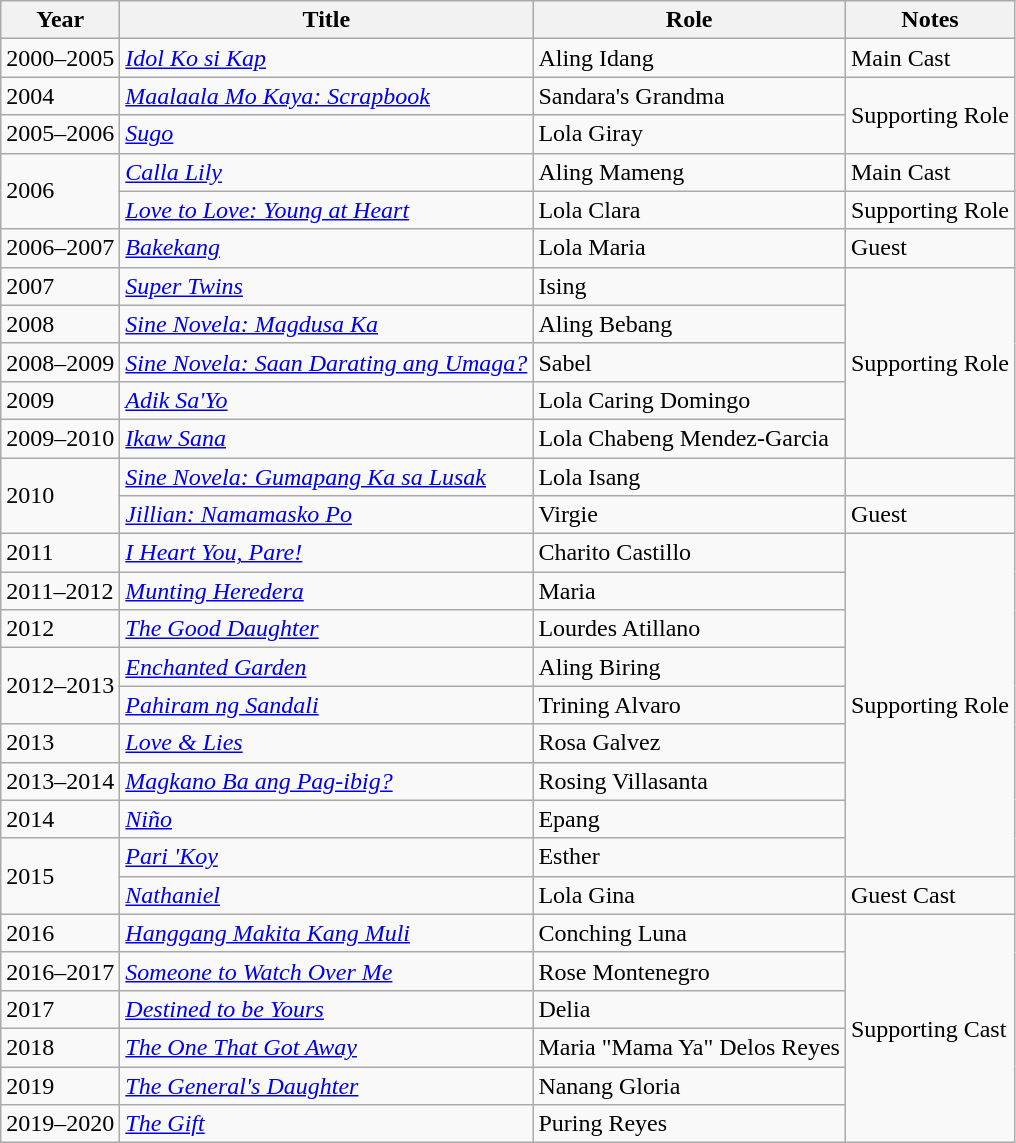<table class="wikitable sortable">
<tr>
<th>Year</th>
<th>Title</th>
<th>Role</th>
<th>Notes</th>
</tr>
<tr>
<td>2000–2005</td>
<td><em><a href='#'>Idol Ko si Kap</a></em></td>
<td>Aling Idang</td>
<td>Main Cast</td>
</tr>
<tr>
<td>2004</td>
<td><em><a href='#'>Maalaala Mo Kaya: Scrapbook</a></em></td>
<td>Sandara's Grandma</td>
<td rowspan="2">Supporting Role</td>
</tr>
<tr>
<td>2005–2006</td>
<td><em><a href='#'>Sugo</a></em></td>
<td>Lola Giray</td>
</tr>
<tr>
<td rowspan="2">2006</td>
<td><em><a href='#'>Calla Lily</a></em></td>
<td>Aling Mameng</td>
<td>Main Cast</td>
</tr>
<tr>
<td><em><a href='#'>Love to Love: Young at Heart</a></em></td>
<td>Lola Clara</td>
<td>Supporting Role</td>
</tr>
<tr>
<td>2006–2007</td>
<td><em><a href='#'>Bakekang</a></em></td>
<td>Lola Maria</td>
<td>Guest</td>
</tr>
<tr>
<td>2007</td>
<td><em><a href='#'>Super Twins</a></em></td>
<td>Ising</td>
<td rowspan="5">Supporting Role</td>
</tr>
<tr>
<td>2008</td>
<td><em><a href='#'>Sine Novela: Magdusa Ka</a></em></td>
<td>Aling Bebang</td>
</tr>
<tr>
<td>2008–2009</td>
<td><em><a href='#'>Sine Novela: Saan Darating ang Umaga?</a></em></td>
<td>Sabel</td>
</tr>
<tr>
<td>2009</td>
<td><em><a href='#'>Adik Sa'Yo</a></em></td>
<td>Lola Caring Domingo</td>
</tr>
<tr>
<td>2009–2010</td>
<td><em><a href='#'>Ikaw Sana</a></em></td>
<td>Lola Chabeng Mendez-Garcia</td>
</tr>
<tr>
<td rowspan="2">2010</td>
<td><em><a href='#'>Sine Novela: Gumapang Ka sa Lusak</a></em></td>
<td>Lola Isang</td>
</tr>
<tr>
<td><em><a href='#'>Jillian: Namamasko Po</a></em></td>
<td>Virgie</td>
<td>Guest</td>
</tr>
<tr>
<td>2011</td>
<td><em><a href='#'>I Heart You, Pare!</a></em></td>
<td>Charito Castillo</td>
<td rowspan="9">Supporting Role</td>
</tr>
<tr>
<td>2011–2012</td>
<td><em><a href='#'>Munting Heredera</a></em></td>
<td>Maria</td>
</tr>
<tr>
<td>2012</td>
<td><em><a href='#'>The Good Daughter</a></em></td>
<td>Lourdes Atillano</td>
</tr>
<tr>
<td rowspan="2">2012–2013</td>
<td><em><a href='#'>Enchanted Garden</a></em></td>
<td>Aling Biring</td>
</tr>
<tr>
<td><em><a href='#'>Pahiram ng Sandali</a></em></td>
<td>Trining Alvaro</td>
</tr>
<tr>
<td>2013</td>
<td><em><a href='#'>Love & Lies</a></em></td>
<td>Rosa Galvez</td>
</tr>
<tr>
<td>2013–2014</td>
<td><em><a href='#'>Magkano Ba ang Pag-ibig?</a></em></td>
<td>Rosing Villasanta</td>
</tr>
<tr>
<td>2014</td>
<td><em><a href='#'>Niño</a></em></td>
<td>Epang</td>
</tr>
<tr>
<td rowspan=2>2015</td>
<td><em><a href='#'>Pari 'Koy</a></em></td>
<td>Esther</td>
</tr>
<tr>
<td><em><a href='#'>Nathaniel</a></em></td>
<td>Lola Gina</td>
<td>Guest Cast</td>
</tr>
<tr>
<td>2016</td>
<td><em><a href='#'>Hanggang Makita Kang Muli</a></em></td>
<td>Conching Luna</td>
<td rowspan="6">Supporting Cast</td>
</tr>
<tr>
<td>2016–2017</td>
<td><em><a href='#'>Someone to Watch Over Me</a></em></td>
<td>Rose Montenegro</td>
</tr>
<tr>
<td>2017</td>
<td><em><a href='#'>Destined to be Yours</a></em></td>
<td>Delia</td>
</tr>
<tr>
<td>2018</td>
<td><em><a href='#'>The One That Got Away</a></em></td>
<td>Maria "Mama Ya" Delos Reyes</td>
</tr>
<tr>
<td>2019</td>
<td><em><a href='#'>The General's Daughter</a></em></td>
<td>Nanang Gloria</td>
</tr>
<tr>
<td>2019–2020</td>
<td><em><a href='#'>The Gift</a></em></td>
<td>Puring Reyes</td>
</tr>
</table>
